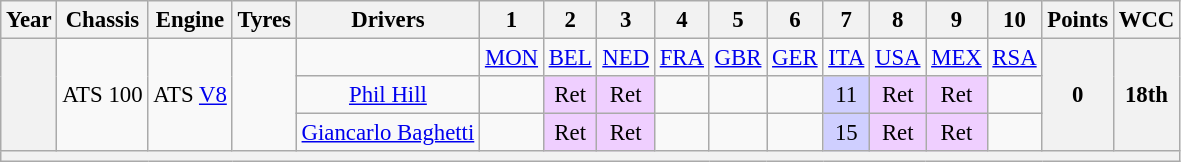<table class="wikitable" style="text-align:center; font-size:95%">
<tr>
<th>Year</th>
<th>Chassis</th>
<th>Engine</th>
<th>Tyres</th>
<th>Drivers</th>
<th>1</th>
<th>2</th>
<th>3</th>
<th>4</th>
<th>5</th>
<th>6</th>
<th>7</th>
<th>8</th>
<th>9</th>
<th>10</th>
<th>Points</th>
<th>WCC</th>
</tr>
<tr>
<th rowspan="3"></th>
<td rowspan="3">ATS 100</td>
<td rowspan="3">ATS <a href='#'>V8</a></td>
<td rowspan="3"></td>
<td></td>
<td><a href='#'>MON</a></td>
<td><a href='#'>BEL</a></td>
<td><a href='#'>NED</a></td>
<td><a href='#'>FRA</a></td>
<td><a href='#'>GBR</a></td>
<td><a href='#'>GER</a></td>
<td><a href='#'>ITA</a></td>
<td><a href='#'>USA</a></td>
<td><a href='#'>MEX</a></td>
<td><a href='#'>RSA</a></td>
<th rowspan="3">0</th>
<th rowspan="3">18th</th>
</tr>
<tr>
<td><a href='#'>Phil Hill</a></td>
<td></td>
<td style="background:#EFCFFF;">Ret</td>
<td style="background:#EFCFFF;">Ret</td>
<td></td>
<td></td>
<td></td>
<td style="background:#CFCFFF;">11</td>
<td style="background:#EFCFFF;">Ret</td>
<td style="background:#EFCFFF;">Ret</td>
<td></td>
</tr>
<tr>
<td><a href='#'>Giancarlo Baghetti</a></td>
<td></td>
<td style="background:#EFCFFF;">Ret</td>
<td style="background:#EFCFFF;">Ret</td>
<td></td>
<td></td>
<td></td>
<td style="background:#CFCFFF;">15</td>
<td style="background:#EFCFFF;">Ret</td>
<td style="background:#EFCFFF;">Ret</td>
<td></td>
</tr>
<tr>
<th colspan="17"></th>
</tr>
</table>
